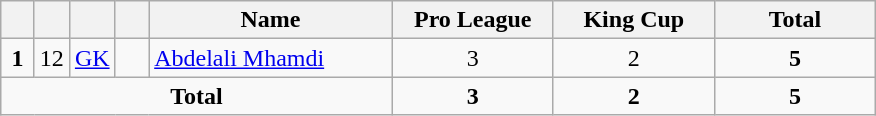<table class="wikitable" style="text-align:center">
<tr>
<th width=15></th>
<th width=15></th>
<th width=15></th>
<th width=15></th>
<th width=155>Name</th>
<th width=100>Pro League</th>
<th width=100>King Cup</th>
<th width=100>Total</th>
</tr>
<tr>
<td><strong>1</strong></td>
<td>12</td>
<td><a href='#'>GK</a></td>
<td></td>
<td align=left><a href='#'>Abdelali Mhamdi</a></td>
<td>3</td>
<td>2</td>
<td><strong>5</strong></td>
</tr>
<tr>
<td colspan=5><strong>Total</strong></td>
<td><strong>3</strong></td>
<td><strong>2</strong></td>
<td><strong>5</strong></td>
</tr>
</table>
